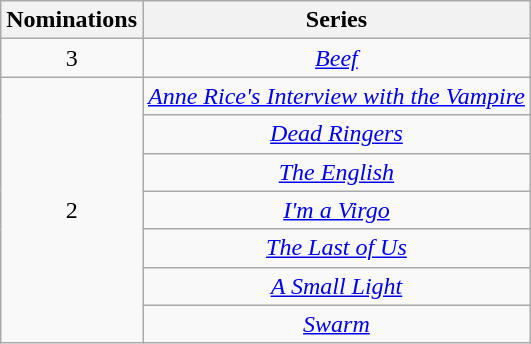<table class="wikitable" rowspan=2 border=2 style="text-align:center;">
<tr>
<th scope="col">Nominations</th>
<th scope="col">Series</th>
</tr>
<tr>
<td>3</td>
<td><em><a href='#'>Beef</a></em></td>
</tr>
<tr>
<td rowspan="7">2</td>
<td><em><a href='#'>Anne Rice's Interview with the Vampire</a></em></td>
</tr>
<tr>
<td><em><a href='#'>Dead Ringers</a></em></td>
</tr>
<tr>
<td><em><a href='#'>The English</a></em></td>
</tr>
<tr>
<td><em><a href='#'>I'm a Virgo</a></em></td>
</tr>
<tr>
<td><em><a href='#'>The Last of Us</a></em></td>
</tr>
<tr>
<td><em><a href='#'>A Small Light</a></em></td>
</tr>
<tr>
<td><em><a href='#'>Swarm</a></em></td>
</tr>
</table>
